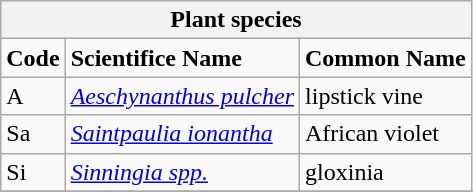<table class="wikitable" style="clear">
<tr>
<th colspan=3><strong>Plant species</strong><br></th>
</tr>
<tr>
<td><strong>Code</strong></td>
<td><strong>Scientifice Name</strong></td>
<td><strong>Common Name</strong></td>
</tr>
<tr>
<td>A</td>
<td><em><a href='#'>Aeschynanthus pulcher</a></em></td>
<td>lipstick vine</td>
</tr>
<tr>
<td>Sa</td>
<td><em><a href='#'>Saintpaulia ionantha</a></em></td>
<td>African violet</td>
</tr>
<tr>
<td>Si</td>
<td><em><a href='#'>Sinningia spp.</a></em></td>
<td>gloxinia</td>
</tr>
<tr>
</tr>
</table>
